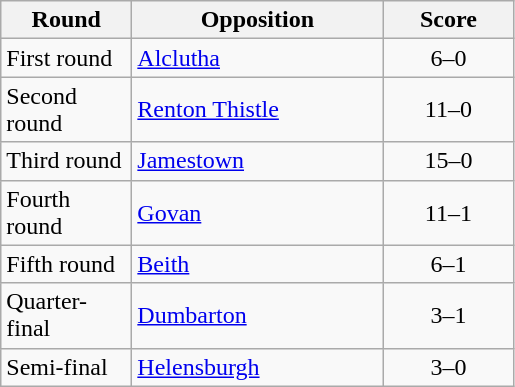<table class="wikitable" style="text-align:left;margin-left:1em;float:left">
<tr>
<th width=80>Round</th>
<th width=160>Opposition</th>
<th width=80>Score</th>
</tr>
<tr>
<td>First round</td>
<td><a href='#'>Alclutha</a></td>
<td align=center>6–0</td>
</tr>
<tr>
<td>Second round</td>
<td><a href='#'>Renton Thistle</a></td>
<td align=center>11–0</td>
</tr>
<tr>
<td>Third round</td>
<td><a href='#'>Jamestown</a></td>
<td align=center>15–0</td>
</tr>
<tr>
<td>Fourth round</td>
<td><a href='#'>Govan</a></td>
<td align=center>11–1</td>
</tr>
<tr>
<td>Fifth round</td>
<td><a href='#'>Beith</a></td>
<td align=center>6–1</td>
</tr>
<tr>
<td>Quarter-final</td>
<td><a href='#'>Dumbarton</a></td>
<td align=center>3–1</td>
</tr>
<tr>
<td>Semi-final</td>
<td><a href='#'>Helensburgh</a></td>
<td align=center>3–0</td>
</tr>
</table>
